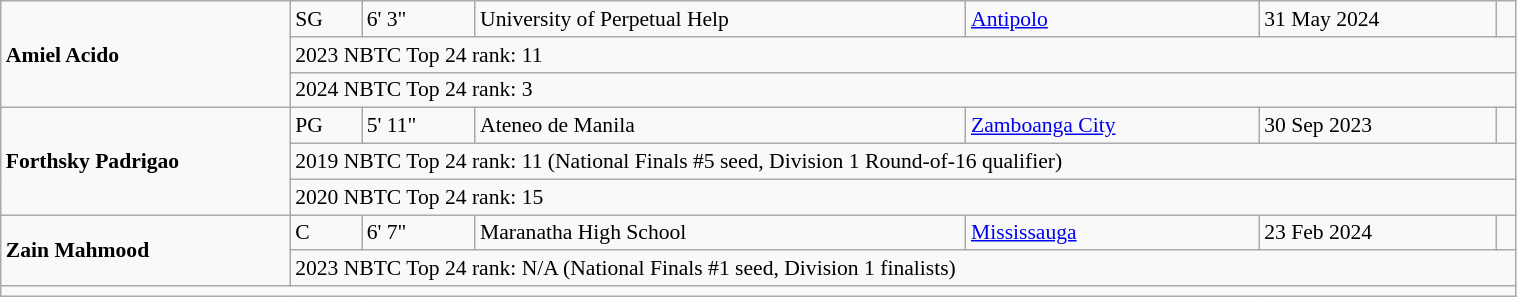<table class=wikitable width=80% style=font-size:90%>
<tr>
<td rowspan=3><strong>Amiel Acido</strong></td>
<td>SG</td>
<td>6' 3"</td>
<td>University of Perpetual Help</td>
<td><a href='#'>Antipolo</a></td>
<td>31 May 2024</td>
<td></td>
</tr>
<tr>
<td colspan=6>2023 NBTC Top 24 rank: 11</td>
</tr>
<tr>
<td colspan=6>2024 NBTC Top 24 rank: 3</td>
</tr>
<tr>
<td rowspan=3><strong>Forthsky Padrigao</strong></td>
<td>PG</td>
<td>5' 11"</td>
<td>Ateneo de Manila</td>
<td><a href='#'>Zamboanga City</a></td>
<td>30 Sep 2023</td>
<td></td>
</tr>
<tr>
<td colspan=6>2019 NBTC Top 24 rank: 11 (National Finals #5 seed, Division 1 Round-of-16 qualifier)</td>
</tr>
<tr>
<td colspan=6>2020 NBTC Top 24 rank: 15</td>
</tr>
<tr>
<td rowspan=2><strong>Zain Mahmood</strong></td>
<td>C</td>
<td>6' 7"</td>
<td>Maranatha High School</td>
<td><a href='#'>Mississauga</a></td>
<td>23 Feb 2024</td>
<td></td>
</tr>
<tr>
<td colspan=6>2023 NBTC Top 24 rank: N/A (National Finals #1 seed, Division 1 finalists)</td>
</tr>
<tr>
<td colspan=7></td>
</tr>
</table>
